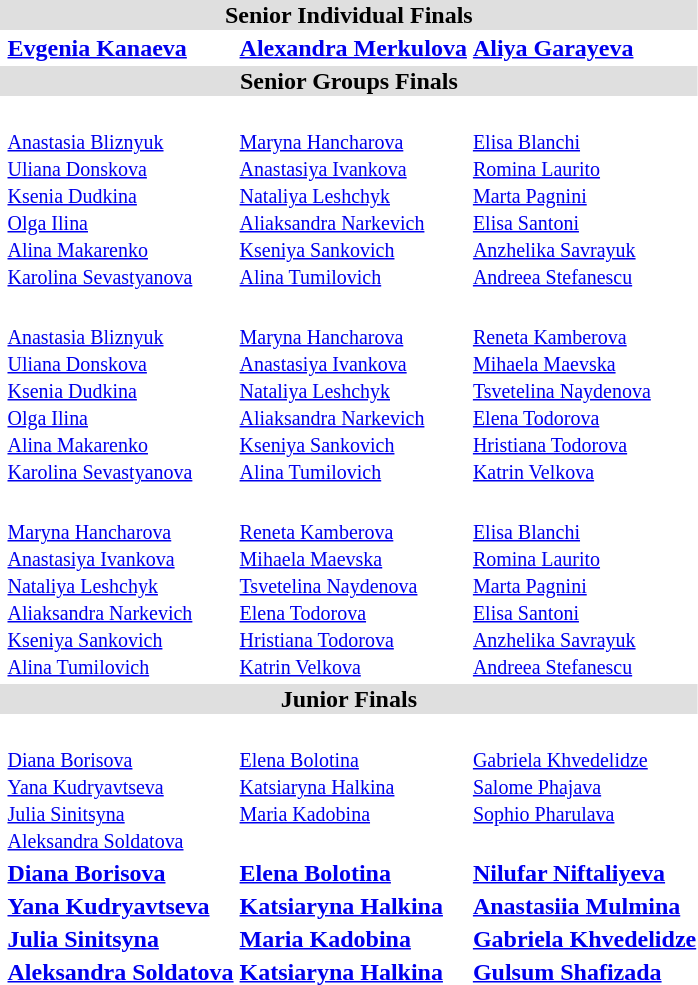<table>
<tr bgcolor="DFDFDF">
<td colspan="4" align="center"><strong>Senior Individual Finals </strong></td>
</tr>
<tr>
<th scope=row style="text-align:left"><br></th>
<td><strong><a href='#'>Evgenia Kanaeva</a></strong><br><small></small></td>
<td><strong><a href='#'>Alexandra Merkulova</a></strong><br><small></small></td>
<td><strong><a href='#'>Aliya Garayeva</a></strong><br><small></small></td>
</tr>
<tr bgcolor="DFDFDF">
<td colspan="4" align="center"><strong>Senior Groups Finals</strong></td>
</tr>
<tr>
<th scope=row style="text-align:left"><br></th>
<td valign="top"><strong></strong><br><small><a href='#'>Anastasia Bliznyuk</a><br><a href='#'>Uliana Donskova</a><br><a href='#'>Ksenia Dudkina</a><br><a href='#'>Olga Ilina</a><br><a href='#'>Alina Makarenko</a><br><a href='#'>Karolina Sevastyanova</a></small></td>
<td valign="top"><strong></strong><br><small><a href='#'>Maryna Hancharova</a><br><a href='#'>Anastasiya Ivankova</a><br><a href='#'>Nataliya Leshchyk</a><br><a href='#'>Aliaksandra Narkevich</a><br><a href='#'>Kseniya Sankovich</a><br><a href='#'>Alina Tumilovich</a></small></td>
<td valign="top"><strong></strong><br><small><a href='#'>Elisa Blanchi</a><br><a href='#'>Romina Laurito</a><br><a href='#'>Marta Pagnini</a><br><a href='#'>Elisa Santoni</a><br><a href='#'>Anzhelika Savrayuk</a><br><a href='#'>Andreea Stefanescu</a></small></td>
</tr>
<tr>
<th scope=row style="text-align:left"><br></th>
<td valign="top"><strong></strong><br><small><a href='#'>Anastasia Bliznyuk</a><br><a href='#'>Uliana Donskova</a><br><a href='#'>Ksenia Dudkina</a><br><a href='#'>Olga Ilina</a><br><a href='#'>Alina Makarenko</a><br><a href='#'>Karolina Sevastyanova</a></small></td>
<td valign="top"><strong></strong><br><small><a href='#'>Maryna Hancharova</a><br><a href='#'>Anastasiya Ivankova</a><br><a href='#'>Nataliya Leshchyk</a><br><a href='#'>Aliaksandra Narkevich</a><br><a href='#'>Kseniya Sankovich</a><br><a href='#'>Alina Tumilovich</a></small></td>
<td valign="top"><strong></strong><br><small><a href='#'>Reneta Kamberova</a><br><a href='#'>Mihaela Maevska</a><br><a href='#'>Tsvetelina Naydenova</a><br><a href='#'>Elena Todorova</a><br><a href='#'>Hristiana Todorova</a><br><a href='#'>Katrin Velkova</a></small></td>
</tr>
<tr>
<th scope=row style="text-align:left"><br></th>
<td valign="top"><strong></strong><br><small><a href='#'>Maryna Hancharova</a><br><a href='#'>Anastasiya Ivankova</a><br><a href='#'>Nataliya Leshchyk</a><br><a href='#'>Aliaksandra Narkevich</a><br><a href='#'>Kseniya Sankovich</a><br><a href='#'>Alina Tumilovich</a></small></td>
<td valign="top"><strong></strong><br><small><a href='#'>Reneta Kamberova</a><br><a href='#'>Mihaela Maevska</a><br><a href='#'>Tsvetelina Naydenova</a><br><a href='#'>Elena Todorova</a><br><a href='#'>Hristiana Todorova</a><br><a href='#'>Katrin Velkova</a></small></td>
<td valign="top"><strong></strong><br><small><a href='#'>Elisa Blanchi</a><br><a href='#'>Romina Laurito</a><br><a href='#'>Marta Pagnini</a><br><a href='#'>Elisa Santoni</a><br><a href='#'>Anzhelika Savrayuk</a><br><a href='#'>Andreea Stefanescu</a></small></td>
</tr>
<tr bgcolor="DFDFDF">
<td colspan="4" align="center"><strong>Junior Finals</strong></td>
</tr>
<tr>
<th scope=row style="text-align:left"><br></th>
<td valign="top"><strong></strong><br><small><a href='#'>Diana Borisova</a><br><a href='#'>Yana Kudryavtseva</a><br><a href='#'>Julia Sinitsyna</a><br><a href='#'>Aleksandra Soldatova</a></small></td>
<td valign="top"><strong></strong><br><small><a href='#'>Elena Bolotina</a><br><a href='#'>Katsiaryna Halkina</a><br><a href='#'>Maria Kadobina</a></small></td>
<td valign="top"><strong></strong><br><small><a href='#'>Gabriela Khvedelidze</a><br><a href='#'>Salome Phajava</a><br><a href='#'>Sophio Pharulava</a></small></td>
</tr>
<tr>
<th scope=row style="text-align:left"><br></th>
<td><strong><a href='#'>Diana Borisova</a> </strong><br><small></small></td>
<td><strong><a href='#'>Elena Bolotina</a></strong><br><small></small></td>
<td><strong><a href='#'>Nilufar Niftaliyeva</a></strong><br><small></small></td>
</tr>
<tr>
<th scope=row style="text-align:left"><br></th>
<td><strong><a href='#'>Yana Kudryavtseva</a></strong><br><small></small></td>
<td><strong><a href='#'>Katsiaryna Halkina</a></strong><br><small></small></td>
<td><strong><a href='#'>Anastasiia Mulmina</a></strong><br><small></small></td>
</tr>
<tr>
<th scope=row style="text-align:left"><br></th>
<td><strong><a href='#'>Julia Sinitsyna</a> </strong><br><small></small></td>
<td><strong><a href='#'>Maria Kadobina</a></strong><br><small></small></td>
<td><strong><a href='#'>Gabriela Khvedelidze</a></strong><br><small></small></td>
</tr>
<tr>
<th scope=row style="text-align:left"><br></th>
<td><strong><a href='#'>Aleksandra Soldatova</a></strong><br><small></small></td>
<td><strong><a href='#'>Katsiaryna Halkina</a></strong><br><small></small></td>
<td><strong><a href='#'>Gulsum Shafizada</a></strong><br><small></small></td>
</tr>
</table>
